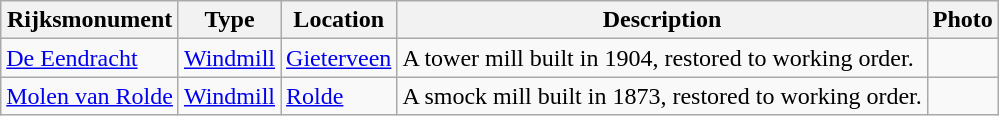<table class="wikitable">
<tr>
<th>Rijksmonument</th>
<th>Type</th>
<th>Location</th>
<th>Description</th>
<th>Photo</th>
</tr>
<tr>
<td><a href='#'>De Eendracht</a><br></td>
<td><a href='#'>Windmill</a></td>
<td><a href='#'>Gieterveen</a></td>
<td>A tower mill built in 1904, restored to working order.</td>
<td></td>
</tr>
<tr>
<td><a href='#'>Molen van Rolde</a><br></td>
<td><a href='#'>Windmill</a></td>
<td><a href='#'>Rolde</a></td>
<td>A smock mill built in 1873, restored to working order.</td>
<td></td>
</tr>
</table>
